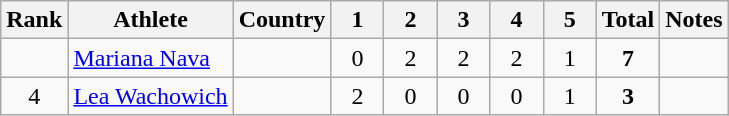<table class="wikitable sortable" style="text-align:center">
<tr>
<th>Rank</th>
<th>Athlete</th>
<th>Country</th>
<th class="sortable" style="width: 28px">1</th>
<th class="sortable" style="width: 28px">2</th>
<th class="sortable" style="width: 28px">3</th>
<th class="sortable" style="width: 28px">4</th>
<th class="sortable" style="width: 28px">5</th>
<th>Total</th>
<th class="unsortable">Notes</th>
</tr>
<tr>
<td></td>
<td align=left><a href='#'>Mariana Nava</a></td>
<td align=left></td>
<td>0</td>
<td>2</td>
<td>2</td>
<td>2</td>
<td>1</td>
<td><strong>7</strong></td>
<td></td>
</tr>
<tr>
<td>4</td>
<td align=left><a href='#'>Lea Wachowich</a></td>
<td align=left></td>
<td>2</td>
<td>0</td>
<td>0</td>
<td>0</td>
<td>1</td>
<td><strong>3</strong></td>
<td></td>
</tr>
</table>
